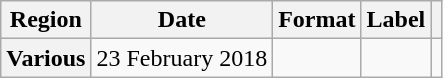<table class="wikitable plainrowheaders">
<tr>
<th scope="col">Region</th>
<th scope="col">Date</th>
<th scope="col">Format</th>
<th scope="col">Label</th>
<th scope="col"></th>
</tr>
<tr>
<th scope="row">Various</th>
<td>23 February 2018</td>
<td></td>
<td></td>
<td></td>
</tr>
</table>
